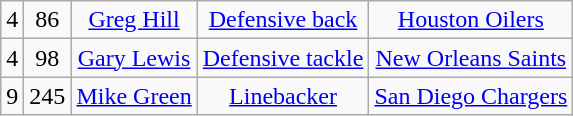<table class="wikitable" style="text-align:center">
<tr>
<td>4</td>
<td>86</td>
<td><a href='#'>Greg Hill</a></td>
<td><a href='#'>Defensive back</a></td>
<td><a href='#'>Houston Oilers</a></td>
</tr>
<tr>
<td>4</td>
<td>98</td>
<td><a href='#'>Gary Lewis</a></td>
<td><a href='#'>Defensive tackle</a></td>
<td><a href='#'>New Orleans Saints</a></td>
</tr>
<tr>
<td>9</td>
<td>245</td>
<td><a href='#'>Mike Green</a></td>
<td><a href='#'>Linebacker</a></td>
<td><a href='#'>San Diego Chargers</a></td>
</tr>
</table>
